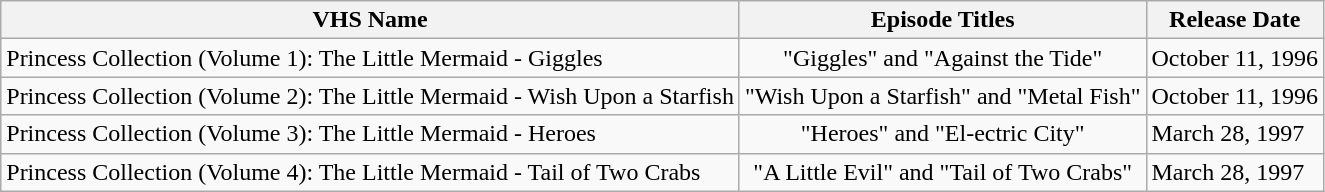<table class="wikitable">
<tr>
<th>VHS Name</th>
<th>Episode Titles</th>
<th>Release Date</th>
</tr>
<tr>
<td>Princess Collection (Volume 1): The Little Mermaid - Giggles</td>
<td style="text-align:center;">"Giggles" and "Against the Tide"</td>
<td>October 11, 1996</td>
</tr>
<tr>
<td>Princess Collection (Volume 2): The Little Mermaid - Wish Upon a Starfish</td>
<td style="text-align:center;">"Wish Upon a Starfish" and "Metal Fish"</td>
<td>October 11, 1996</td>
</tr>
<tr>
<td>Princess Collection (Volume 3): The Little Mermaid - Heroes</td>
<td style="text-align:center;">"Heroes" and "El-ectric City"</td>
<td>March 28, 1997</td>
</tr>
<tr>
<td>Princess Collection (Volume 4): The Little Mermaid - Tail of Two Crabs</td>
<td style="text-align:center;">"A Little Evil" and "Tail of Two Crabs"</td>
<td>March 28, 1997</td>
</tr>
</table>
